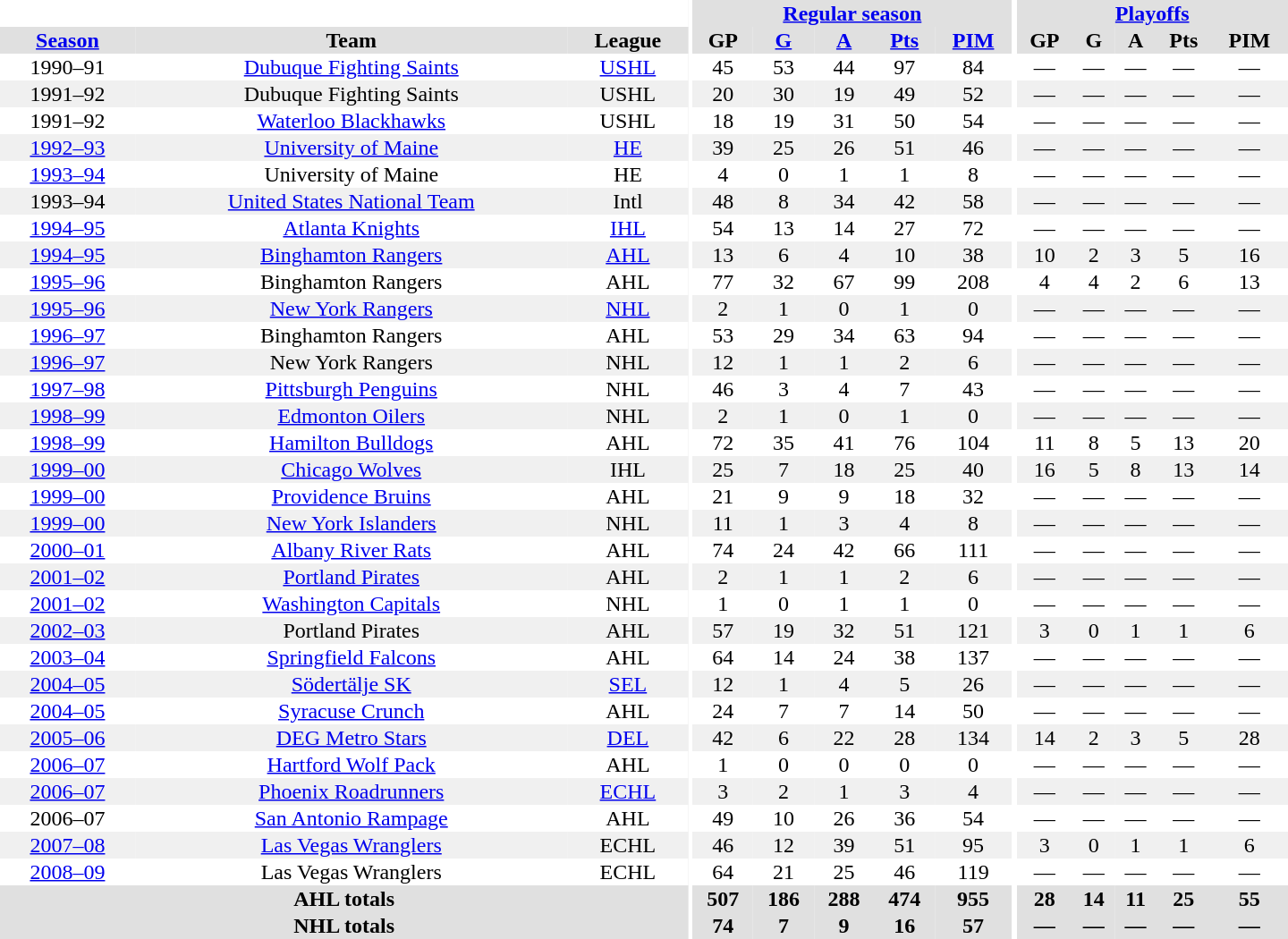<table border="0" cellpadding="1" cellspacing="0" style="text-align:center; width:60em">
<tr bgcolor="#e0e0e0">
<th colspan="3" bgcolor="#ffffff"></th>
<th rowspan="100" bgcolor="#ffffff"></th>
<th colspan="5"><a href='#'>Regular season</a></th>
<th rowspan="100" bgcolor="#ffffff"></th>
<th colspan="5"><a href='#'>Playoffs</a></th>
</tr>
<tr bgcolor="#e0e0e0">
<th><a href='#'>Season</a></th>
<th>Team</th>
<th>League</th>
<th>GP</th>
<th><a href='#'>G</a></th>
<th><a href='#'>A</a></th>
<th><a href='#'>Pts</a></th>
<th><a href='#'>PIM</a></th>
<th>GP</th>
<th>G</th>
<th>A</th>
<th>Pts</th>
<th>PIM</th>
</tr>
<tr>
<td>1990–91</td>
<td><a href='#'>Dubuque Fighting Saints</a></td>
<td><a href='#'>USHL</a></td>
<td>45</td>
<td>53</td>
<td>44</td>
<td>97</td>
<td>84</td>
<td>—</td>
<td>—</td>
<td>—</td>
<td>—</td>
<td>—</td>
</tr>
<tr bgcolor="#f0f0f0">
<td>1991–92</td>
<td>Dubuque Fighting Saints</td>
<td>USHL</td>
<td>20</td>
<td>30</td>
<td>19</td>
<td>49</td>
<td>52</td>
<td>—</td>
<td>—</td>
<td>—</td>
<td>—</td>
<td>—</td>
</tr>
<tr>
<td>1991–92</td>
<td><a href='#'>Waterloo Blackhawks</a></td>
<td>USHL</td>
<td>18</td>
<td>19</td>
<td>31</td>
<td>50</td>
<td>54</td>
<td>—</td>
<td>—</td>
<td>—</td>
<td>—</td>
<td>—</td>
</tr>
<tr bgcolor="#f0f0f0">
<td><a href='#'>1992–93</a></td>
<td><a href='#'>University of Maine</a></td>
<td><a href='#'>HE</a></td>
<td>39</td>
<td>25</td>
<td>26</td>
<td>51</td>
<td>46</td>
<td>—</td>
<td>—</td>
<td>—</td>
<td>—</td>
<td>—</td>
</tr>
<tr>
<td><a href='#'>1993–94</a></td>
<td>University of Maine</td>
<td>HE</td>
<td>4</td>
<td>0</td>
<td>1</td>
<td>1</td>
<td>8</td>
<td>—</td>
<td>—</td>
<td>—</td>
<td>—</td>
<td>—</td>
</tr>
<tr bgcolor="#f0f0f0">
<td>1993–94</td>
<td><a href='#'>United States National Team</a></td>
<td>Intl</td>
<td>48</td>
<td>8</td>
<td>34</td>
<td>42</td>
<td>58</td>
<td>—</td>
<td>—</td>
<td>—</td>
<td>—</td>
<td>—</td>
</tr>
<tr>
<td><a href='#'>1994–95</a></td>
<td><a href='#'>Atlanta Knights</a></td>
<td><a href='#'>IHL</a></td>
<td>54</td>
<td>13</td>
<td>14</td>
<td>27</td>
<td>72</td>
<td>—</td>
<td>—</td>
<td>—</td>
<td>—</td>
<td>—</td>
</tr>
<tr bgcolor="#f0f0f0">
<td><a href='#'>1994–95</a></td>
<td><a href='#'>Binghamton Rangers</a></td>
<td><a href='#'>AHL</a></td>
<td>13</td>
<td>6</td>
<td>4</td>
<td>10</td>
<td>38</td>
<td>10</td>
<td>2</td>
<td>3</td>
<td>5</td>
<td>16</td>
</tr>
<tr>
<td><a href='#'>1995–96</a></td>
<td>Binghamton Rangers</td>
<td>AHL</td>
<td>77</td>
<td>32</td>
<td>67</td>
<td>99</td>
<td>208</td>
<td>4</td>
<td>4</td>
<td>2</td>
<td>6</td>
<td>13</td>
</tr>
<tr bgcolor="#f0f0f0">
<td><a href='#'>1995–96</a></td>
<td><a href='#'>New York Rangers</a></td>
<td><a href='#'>NHL</a></td>
<td>2</td>
<td>1</td>
<td>0</td>
<td>1</td>
<td>0</td>
<td>—</td>
<td>—</td>
<td>—</td>
<td>—</td>
<td>—</td>
</tr>
<tr>
<td><a href='#'>1996–97</a></td>
<td>Binghamton Rangers</td>
<td>AHL</td>
<td>53</td>
<td>29</td>
<td>34</td>
<td>63</td>
<td>94</td>
<td>—</td>
<td>—</td>
<td>—</td>
<td>—</td>
<td>—</td>
</tr>
<tr bgcolor="#f0f0f0">
<td><a href='#'>1996–97</a></td>
<td>New York Rangers</td>
<td>NHL</td>
<td>12</td>
<td>1</td>
<td>1</td>
<td>2</td>
<td>6</td>
<td>—</td>
<td>—</td>
<td>—</td>
<td>—</td>
<td>—</td>
</tr>
<tr>
<td><a href='#'>1997–98</a></td>
<td><a href='#'>Pittsburgh Penguins</a></td>
<td>NHL</td>
<td>46</td>
<td>3</td>
<td>4</td>
<td>7</td>
<td>43</td>
<td>—</td>
<td>—</td>
<td>—</td>
<td>—</td>
<td>—</td>
</tr>
<tr bgcolor="#f0f0f0">
<td><a href='#'>1998–99</a></td>
<td><a href='#'>Edmonton Oilers</a></td>
<td>NHL</td>
<td>2</td>
<td>1</td>
<td>0</td>
<td>1</td>
<td>0</td>
<td>—</td>
<td>—</td>
<td>—</td>
<td>—</td>
<td>—</td>
</tr>
<tr>
<td><a href='#'>1998–99</a></td>
<td><a href='#'>Hamilton Bulldogs</a></td>
<td>AHL</td>
<td>72</td>
<td>35</td>
<td>41</td>
<td>76</td>
<td>104</td>
<td>11</td>
<td>8</td>
<td>5</td>
<td>13</td>
<td>20</td>
</tr>
<tr bgcolor="#f0f0f0">
<td><a href='#'>1999–00</a></td>
<td><a href='#'>Chicago Wolves</a></td>
<td>IHL</td>
<td>25</td>
<td>7</td>
<td>18</td>
<td>25</td>
<td>40</td>
<td>16</td>
<td>5</td>
<td>8</td>
<td>13</td>
<td>14</td>
</tr>
<tr>
<td><a href='#'>1999–00</a></td>
<td><a href='#'>Providence Bruins</a></td>
<td>AHL</td>
<td>21</td>
<td>9</td>
<td>9</td>
<td>18</td>
<td>32</td>
<td>—</td>
<td>—</td>
<td>—</td>
<td>—</td>
<td>—</td>
</tr>
<tr bgcolor="#f0f0f0">
<td><a href='#'>1999–00</a></td>
<td><a href='#'>New York Islanders</a></td>
<td>NHL</td>
<td>11</td>
<td>1</td>
<td>3</td>
<td>4</td>
<td>8</td>
<td>—</td>
<td>—</td>
<td>—</td>
<td>—</td>
<td>—</td>
</tr>
<tr>
<td><a href='#'>2000–01</a></td>
<td><a href='#'>Albany River Rats</a></td>
<td>AHL</td>
<td>74</td>
<td>24</td>
<td>42</td>
<td>66</td>
<td>111</td>
<td>—</td>
<td>—</td>
<td>—</td>
<td>—</td>
<td>—</td>
</tr>
<tr bgcolor="#f0f0f0">
<td><a href='#'>2001–02</a></td>
<td><a href='#'>Portland Pirates</a></td>
<td>AHL</td>
<td>2</td>
<td>1</td>
<td>1</td>
<td>2</td>
<td>6</td>
<td>—</td>
<td>—</td>
<td>—</td>
<td>—</td>
<td>—</td>
</tr>
<tr>
<td><a href='#'>2001–02</a></td>
<td><a href='#'>Washington Capitals</a></td>
<td>NHL</td>
<td>1</td>
<td>0</td>
<td>1</td>
<td>1</td>
<td>0</td>
<td>—</td>
<td>—</td>
<td>—</td>
<td>—</td>
<td>—</td>
</tr>
<tr bgcolor="#f0f0f0">
<td><a href='#'>2002–03</a></td>
<td>Portland Pirates</td>
<td>AHL</td>
<td>57</td>
<td>19</td>
<td>32</td>
<td>51</td>
<td>121</td>
<td>3</td>
<td>0</td>
<td>1</td>
<td>1</td>
<td>6</td>
</tr>
<tr>
<td><a href='#'>2003–04</a></td>
<td><a href='#'>Springfield Falcons</a></td>
<td>AHL</td>
<td>64</td>
<td>14</td>
<td>24</td>
<td>38</td>
<td>137</td>
<td>—</td>
<td>—</td>
<td>—</td>
<td>—</td>
<td>—</td>
</tr>
<tr bgcolor="#f0f0f0">
<td><a href='#'>2004–05</a></td>
<td><a href='#'>Södertälje SK</a></td>
<td><a href='#'>SEL</a></td>
<td>12</td>
<td>1</td>
<td>4</td>
<td>5</td>
<td>26</td>
<td>—</td>
<td>—</td>
<td>—</td>
<td>—</td>
<td>—</td>
</tr>
<tr>
<td><a href='#'>2004–05</a></td>
<td><a href='#'>Syracuse Crunch</a></td>
<td>AHL</td>
<td>24</td>
<td>7</td>
<td>7</td>
<td>14</td>
<td>50</td>
<td>—</td>
<td>—</td>
<td>—</td>
<td>—</td>
<td>—</td>
</tr>
<tr bgcolor="#f0f0f0">
<td><a href='#'>2005–06</a></td>
<td><a href='#'>DEG Metro Stars</a></td>
<td><a href='#'>DEL</a></td>
<td>42</td>
<td>6</td>
<td>22</td>
<td>28</td>
<td>134</td>
<td>14</td>
<td>2</td>
<td>3</td>
<td>5</td>
<td>28</td>
</tr>
<tr>
<td><a href='#'>2006–07</a></td>
<td><a href='#'>Hartford Wolf Pack</a></td>
<td>AHL</td>
<td>1</td>
<td>0</td>
<td>0</td>
<td>0</td>
<td>0</td>
<td>—</td>
<td>—</td>
<td>—</td>
<td>—</td>
<td>—</td>
</tr>
<tr bgcolor="#f0f0f0">
<td><a href='#'>2006–07</a></td>
<td><a href='#'>Phoenix Roadrunners</a></td>
<td><a href='#'>ECHL</a></td>
<td>3</td>
<td>2</td>
<td>1</td>
<td>3</td>
<td>4</td>
<td>—</td>
<td>—</td>
<td>—</td>
<td>—</td>
<td>—</td>
</tr>
<tr>
<td>2006–07</td>
<td><a href='#'>San Antonio Rampage</a></td>
<td>AHL</td>
<td>49</td>
<td>10</td>
<td>26</td>
<td>36</td>
<td>54</td>
<td>—</td>
<td>—</td>
<td>—</td>
<td>—</td>
<td>—</td>
</tr>
<tr bgcolor="#f0f0f0">
<td><a href='#'>2007–08</a></td>
<td><a href='#'>Las Vegas Wranglers</a></td>
<td>ECHL</td>
<td>46</td>
<td>12</td>
<td>39</td>
<td>51</td>
<td>95</td>
<td>3</td>
<td>0</td>
<td>1</td>
<td>1</td>
<td>6</td>
</tr>
<tr>
<td><a href='#'>2008–09</a></td>
<td>Las Vegas Wranglers</td>
<td>ECHL</td>
<td>64</td>
<td>21</td>
<td>25</td>
<td>46</td>
<td>119</td>
<td>—</td>
<td>—</td>
<td>—</td>
<td>—</td>
<td>—</td>
</tr>
<tr bgcolor="#e0e0e0">
<th colspan="3">AHL totals</th>
<th>507</th>
<th>186</th>
<th>288</th>
<th>474</th>
<th>955</th>
<th>28</th>
<th>14</th>
<th>11</th>
<th>25</th>
<th>55</th>
</tr>
<tr bgcolor="#e0e0e0">
<th colspan="3">NHL totals</th>
<th>74</th>
<th>7</th>
<th>9</th>
<th>16</th>
<th>57</th>
<th>—</th>
<th>—</th>
<th>—</th>
<th>—</th>
<th>—</th>
</tr>
</table>
